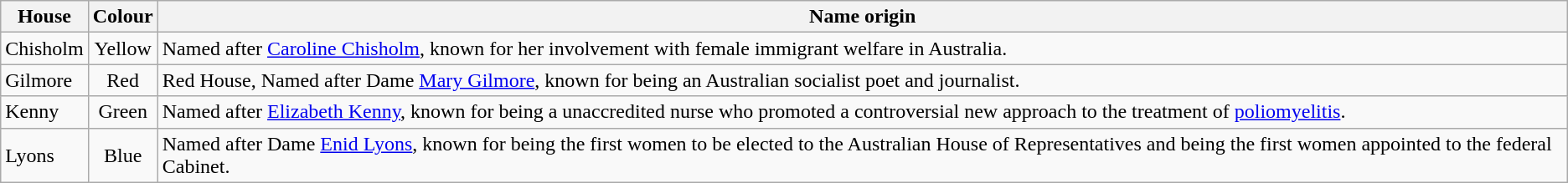<table class="wikitable">
<tr>
<th>House</th>
<th>Colour</th>
<th>Name origin</th>
</tr>
<tr>
<td>Chisholm</td>
<td align="center">Yellow<br></td>
<td>Named after <a href='#'>Caroline Chisholm</a>, known for her involvement with female immigrant welfare in Australia.</td>
</tr>
<tr>
<td>Gilmore</td>
<td align="center">Red<br></td>
<td>Red House, Named after Dame <a href='#'>Mary Gilmore</a>, known for being an Australian socialist poet and journalist.</td>
</tr>
<tr>
<td>Kenny</td>
<td align="center">Green<br></td>
<td>Named after <a href='#'>Elizabeth Kenny</a>, known for being a unaccredited nurse who promoted a controversial new approach to the treatment of <a href='#'>poliomyelitis</a>.</td>
</tr>
<tr>
<td>Lyons</td>
<td align="center">Blue<br></td>
<td>Named after Dame <a href='#'>Enid Lyons</a>, known for being the first women to be elected to the Australian House of Representatives and being the first women appointed to the federal Cabinet.</td>
</tr>
</table>
